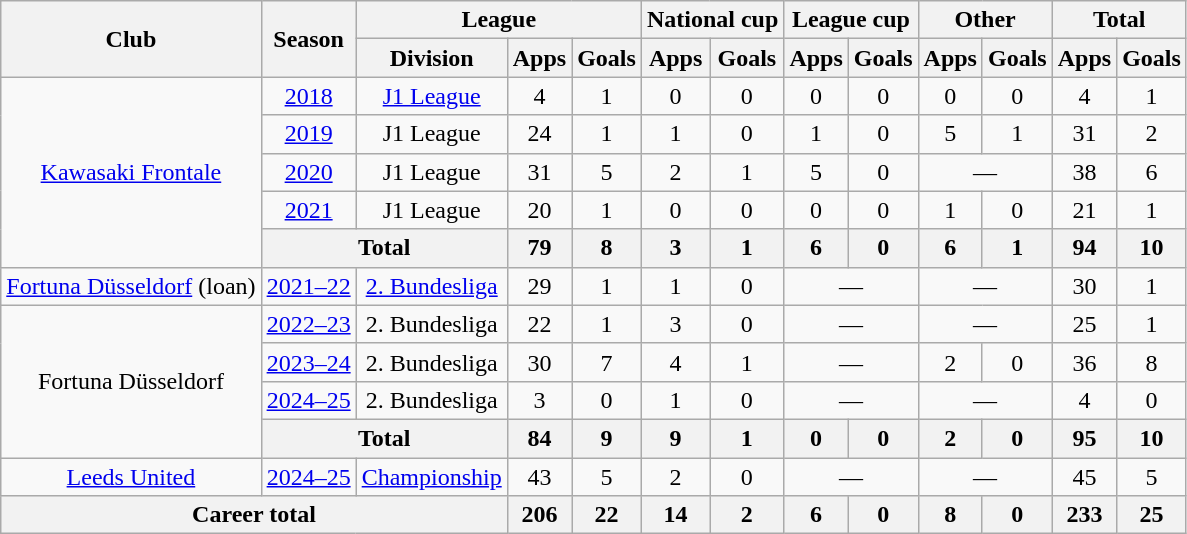<table class="wikitable" style="text-align: center;">
<tr>
<th rowspan="2">Club</th>
<th rowspan="2">Season</th>
<th colspan="3">League</th>
<th colspan="2">National cup</th>
<th colspan="2">League cup</th>
<th colspan="2">Other</th>
<th colspan="2">Total</th>
</tr>
<tr>
<th>Division</th>
<th>Apps</th>
<th>Goals</th>
<th>Apps</th>
<th>Goals</th>
<th>Apps</th>
<th>Goals</th>
<th>Apps</th>
<th>Goals</th>
<th>Apps</th>
<th>Goals</th>
</tr>
<tr>
<td rowspan="5"><a href='#'>Kawasaki Frontale</a></td>
<td><a href='#'>2018</a></td>
<td><a href='#'>J1 League</a></td>
<td>4</td>
<td>1</td>
<td>0</td>
<td>0</td>
<td>0</td>
<td>0</td>
<td>0</td>
<td>0</td>
<td>4</td>
<td>1</td>
</tr>
<tr>
<td><a href='#'>2019</a></td>
<td>J1 League</td>
<td>24</td>
<td>1</td>
<td>1</td>
<td>0</td>
<td>1</td>
<td>0</td>
<td>5</td>
<td>1</td>
<td>31</td>
<td>2</td>
</tr>
<tr>
<td><a href='#'>2020</a></td>
<td>J1 League</td>
<td>31</td>
<td>5</td>
<td>2</td>
<td>1</td>
<td>5</td>
<td>0</td>
<td colspan="2">—</td>
<td>38</td>
<td>6</td>
</tr>
<tr>
<td><a href='#'>2021</a></td>
<td>J1 League</td>
<td>20</td>
<td>1</td>
<td>0</td>
<td>0</td>
<td>0</td>
<td>0</td>
<td>1</td>
<td>0</td>
<td>21</td>
<td>1</td>
</tr>
<tr>
<th colspan="2">Total</th>
<th>79</th>
<th>8</th>
<th>3</th>
<th>1</th>
<th>6</th>
<th>0</th>
<th>6</th>
<th>1</th>
<th>94</th>
<th>10</th>
</tr>
<tr>
<td><a href='#'>Fortuna Düsseldorf</a> (loan)</td>
<td><a href='#'>2021–22</a></td>
<td><a href='#'>2. Bundesliga</a></td>
<td>29</td>
<td>1</td>
<td>1</td>
<td>0</td>
<td colspan="2">—</td>
<td colspan="2">—</td>
<td>30</td>
<td>1</td>
</tr>
<tr>
<td rowspan="4">Fortuna Düsseldorf</td>
<td><a href='#'>2022–23</a></td>
<td>2. Bundesliga</td>
<td>22</td>
<td>1</td>
<td>3</td>
<td>0</td>
<td colspan="2">—</td>
<td colspan="2">—</td>
<td>25</td>
<td>1</td>
</tr>
<tr>
<td><a href='#'>2023–24</a></td>
<td>2. Bundesliga</td>
<td>30</td>
<td>7</td>
<td>4</td>
<td>1</td>
<td colspan="2">—</td>
<td>2</td>
<td>0</td>
<td>36</td>
<td>8</td>
</tr>
<tr>
<td><a href='#'>2024–25</a></td>
<td>2. Bundesliga</td>
<td>3</td>
<td>0</td>
<td>1</td>
<td>0</td>
<td colspan="2">—</td>
<td colspan="2">—</td>
<td>4</td>
<td>0</td>
</tr>
<tr>
<th colspan="2">Total</th>
<th>84</th>
<th>9</th>
<th>9</th>
<th>1</th>
<th>0</th>
<th>0</th>
<th>2</th>
<th>0</th>
<th>95</th>
<th>10</th>
</tr>
<tr>
<td><a href='#'>Leeds United</a></td>
<td><a href='#'>2024–25</a></td>
<td><a href='#'>Championship</a></td>
<td>43</td>
<td>5</td>
<td>2</td>
<td>0</td>
<td colspan="2">—</td>
<td colspan="2">—</td>
<td>45</td>
<td>5</td>
</tr>
<tr>
<th colspan="3">Career total</th>
<th>206</th>
<th>22</th>
<th>14</th>
<th>2</th>
<th>6</th>
<th>0</th>
<th>8</th>
<th>0</th>
<th>233</th>
<th>25</th>
</tr>
</table>
